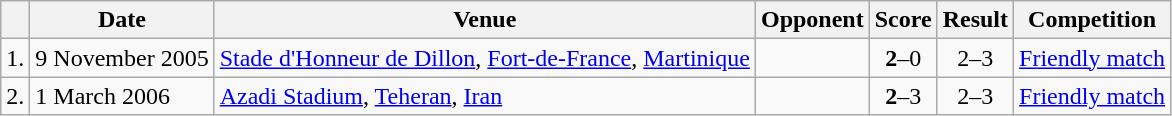<table class="wikitable">
<tr>
<th></th>
<th>Date</th>
<th>Venue</th>
<th>Opponent</th>
<th>Score</th>
<th>Result</th>
<th>Competition</th>
</tr>
<tr>
<td align="center">1.</td>
<td>9 November 2005</td>
<td><a href='#'>Stade d'Honneur de Dillon</a>, <a href='#'>Fort-de-France</a>, <a href='#'>Martinique</a></td>
<td></td>
<td align="center"><strong>2</strong>–0</td>
<td align="center">2–3</td>
<td><a href='#'>Friendly match</a></td>
</tr>
<tr>
<td align="center">2.</td>
<td>1 March 2006</td>
<td><a href='#'>Azadi Stadium</a>, <a href='#'>Teheran</a>, <a href='#'>Iran</a></td>
<td></td>
<td align="center"><strong>2</strong>–3</td>
<td align="center">2–3</td>
<td><a href='#'>Friendly match</a></td>
</tr>
</table>
